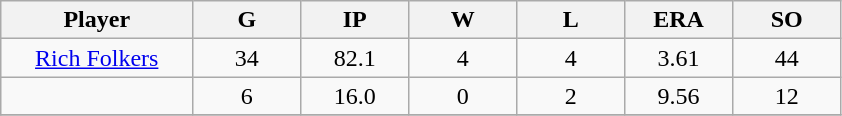<table class="wikitable sortable">
<tr>
<th bgcolor="#DDDDFF" width="16%">Player</th>
<th bgcolor="#DDDDFF" width="9%">G</th>
<th bgcolor="#DDDDFF" width="9%">IP</th>
<th bgcolor="#DDDDFF" width="9%">W</th>
<th bgcolor="#DDDDFF" width="9%">L</th>
<th bgcolor="#DDDDFF" width="9%">ERA</th>
<th bgcolor="#DDDDFF" width="9%">SO</th>
</tr>
<tr align="center">
<td><a href='#'>Rich Folkers</a></td>
<td>34</td>
<td>82.1</td>
<td>4</td>
<td>4</td>
<td>3.61</td>
<td>44</td>
</tr>
<tr align=center>
<td></td>
<td>6</td>
<td>16.0</td>
<td>0</td>
<td>2</td>
<td>9.56</td>
<td>12</td>
</tr>
<tr align="center">
</tr>
</table>
